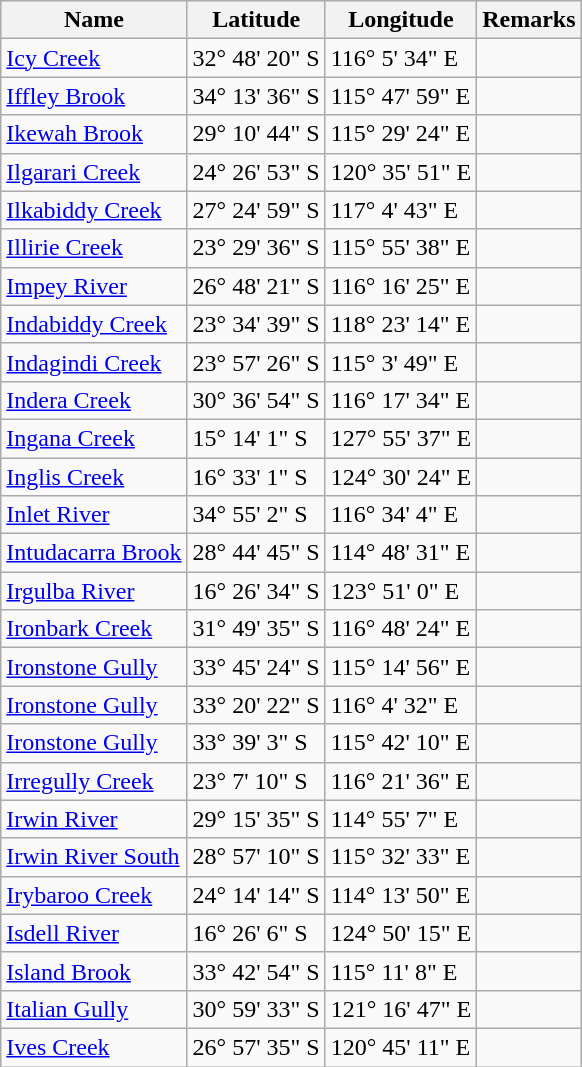<table class="wikitable">
<tr>
<th>Name</th>
<th>Latitude</th>
<th>Longitude</th>
<th>Remarks</th>
</tr>
<tr>
<td><a href='#'>Icy Creek</a></td>
<td>32° 48' 20" S</td>
<td>116° 5' 34" E</td>
<td></td>
</tr>
<tr>
<td><a href='#'>Iffley Brook</a></td>
<td>34° 13' 36" S</td>
<td>115° 47' 59" E</td>
<td></td>
</tr>
<tr>
<td><a href='#'>Ikewah Brook</a></td>
<td>29° 10' 44" S</td>
<td>115° 29' 24" E</td>
<td></td>
</tr>
<tr>
<td><a href='#'>Ilgarari Creek</a></td>
<td>24° 26' 53" S</td>
<td>120° 35' 51" E</td>
<td></td>
</tr>
<tr>
<td><a href='#'>Ilkabiddy Creek</a></td>
<td>27° 24' 59" S</td>
<td>117° 4' 43" E</td>
<td></td>
</tr>
<tr>
<td><a href='#'>Illirie Creek</a></td>
<td>23° 29' 36" S</td>
<td>115° 55' 38" E</td>
<td></td>
</tr>
<tr>
<td><a href='#'>Impey River</a></td>
<td>26° 48' 21" S</td>
<td>116° 16' 25" E</td>
<td></td>
</tr>
<tr>
<td><a href='#'>Indabiddy Creek</a></td>
<td>23° 34' 39" S</td>
<td>118° 23' 14" E</td>
<td></td>
</tr>
<tr>
<td><a href='#'>Indagindi Creek</a></td>
<td>23° 57' 26" S</td>
<td>115° 3' 49" E</td>
<td></td>
</tr>
<tr>
<td><a href='#'>Indera Creek</a></td>
<td>30° 36' 54" S</td>
<td>116° 17' 34" E</td>
<td></td>
</tr>
<tr>
<td><a href='#'>Ingana Creek</a></td>
<td>15° 14' 1" S</td>
<td>127° 55' 37" E</td>
<td></td>
</tr>
<tr>
<td><a href='#'>Inglis Creek</a></td>
<td>16° 33' 1" S</td>
<td>124° 30' 24" E</td>
<td></td>
</tr>
<tr>
<td><a href='#'>Inlet River</a></td>
<td>34° 55' 2" S</td>
<td>116° 34' 4" E</td>
<td></td>
</tr>
<tr>
<td><a href='#'>Intudacarra Brook</a></td>
<td>28° 44' 45" S</td>
<td>114° 48' 31" E</td>
<td></td>
</tr>
<tr>
<td><a href='#'>Irgulba River</a></td>
<td>16° 26' 34" S</td>
<td>123° 51' 0" E</td>
<td></td>
</tr>
<tr>
<td><a href='#'>Ironbark Creek</a></td>
<td>31° 49' 35" S</td>
<td>116° 48' 24" E</td>
<td></td>
</tr>
<tr>
<td><a href='#'>Ironstone Gully</a></td>
<td>33° 45' 24" S</td>
<td>115° 14' 56" E</td>
<td></td>
</tr>
<tr>
<td><a href='#'>Ironstone Gully</a></td>
<td>33° 20' 22" S</td>
<td>116° 4' 32" E</td>
<td></td>
</tr>
<tr>
<td><a href='#'>Ironstone Gully</a></td>
<td>33° 39' 3" S</td>
<td>115° 42' 10" E</td>
<td></td>
</tr>
<tr>
<td><a href='#'>Irregully Creek</a></td>
<td>23° 7' 10" S</td>
<td>116° 21' 36" E</td>
<td></td>
</tr>
<tr>
<td><a href='#'>Irwin River</a></td>
<td>29° 15' 35" S</td>
<td>114° 55' 7" E</td>
<td></td>
</tr>
<tr>
<td><a href='#'>Irwin River South</a></td>
<td>28° 57' 10" S</td>
<td>115° 32' 33" E</td>
<td></td>
</tr>
<tr>
<td><a href='#'>Irybaroo Creek</a></td>
<td>24° 14' 14" S</td>
<td>114° 13' 50" E</td>
<td></td>
</tr>
<tr>
<td><a href='#'>Isdell River</a></td>
<td>16° 26' 6" S</td>
<td>124° 50' 15" E</td>
<td></td>
</tr>
<tr>
<td><a href='#'>Island Brook</a></td>
<td>33° 42' 54" S</td>
<td>115° 11' 8" E</td>
<td></td>
</tr>
<tr>
<td><a href='#'>Italian Gully</a></td>
<td>30° 59' 33" S</td>
<td>121° 16' 47" E</td>
<td></td>
</tr>
<tr>
<td><a href='#'>Ives Creek</a></td>
<td>26° 57' 35" S</td>
<td>120° 45' 11" E</td>
<td></td>
</tr>
</table>
